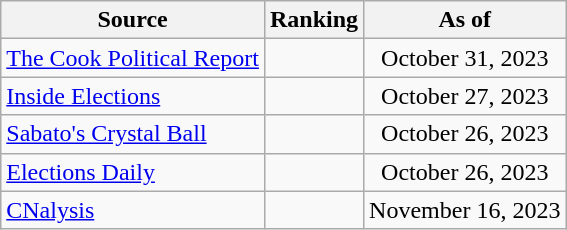<table class="wikitable" style="text-align:center">
<tr>
<th>Source</th>
<th>Ranking</th>
<th>As of</th>
</tr>
<tr>
<td align=left><a href='#'>The Cook Political Report</a></td>
<td></td>
<td>October 31, 2023</td>
</tr>
<tr>
<td align=left><a href='#'>Inside Elections</a></td>
<td></td>
<td>October 27, 2023</td>
</tr>
<tr>
<td align=left><a href='#'>Sabato's Crystal Ball</a></td>
<td></td>
<td>October 26, 2023</td>
</tr>
<tr>
<td align=left><a href='#'>Elections Daily</a></td>
<td></td>
<td>October 26, 2023</td>
</tr>
<tr>
<td align=left><a href='#'>CNalysis</a></td>
<td></td>
<td>November 16, 2023</td>
</tr>
</table>
